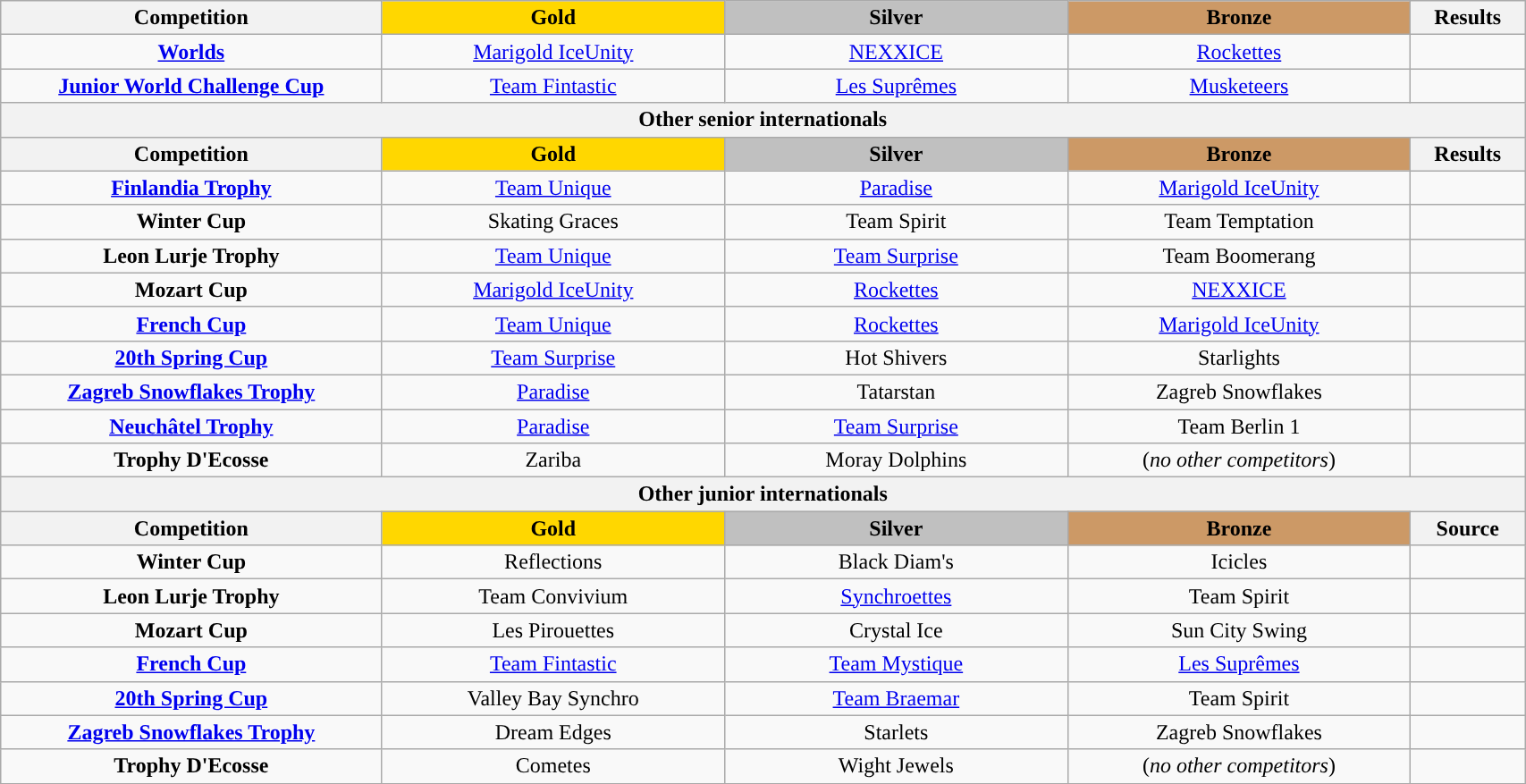<table class="wikitable" style="text-align:center; width:90%;">
<tr>
<th scope="col" style="text-align:center; width:25%;">Competition</th>
<td scope="col" style="text-align:center; width:22.5%; background:gold"><strong>Gold</strong></td>
<td scope="col" style="text-align:center; width:22.5%; background:silver"><strong>Silver</strong></td>
<td scope="col" style="text-align:center; width:22.5%; background:#c96"><strong>Bronze</strong></td>
<th scope="col" style="text-align:center; width:7.5%;">Results</th>
</tr>
<tr>
<td align="center"><strong><a href='#'>Worlds</a></strong></td>
<td> <a href='#'>Marigold IceUnity</a></td>
<td> <a href='#'>NEXXICE</a></td>
<td> <a href='#'>Rockettes</a></td>
<td align="center"></td>
</tr>
<tr>
<td align="center"><strong><a href='#'>Junior World Challenge Cup</a></strong></td>
<td> <a href='#'>Team Fintastic</a></td>
<td> <a href='#'>Les Suprêmes</a></td>
<td> <a href='#'>Musketeers</a></td>
<td align="center"></td>
</tr>
<tr>
<th colspan=5>Other senior internationals</th>
</tr>
<tr>
<th scope="col" style="text-align:center; width:25%;">Competition</th>
<td scope="col" style="text-align:center; width:22.5%; background:gold"><strong>Gold</strong></td>
<td scope="col" style="text-align:center; width:22.5%; background:silver"><strong>Silver</strong></td>
<td scope="col" style="text-align:center; width:22.5%; background:#c96"><strong>Bronze</strong></td>
<th scope="col" style="text-align:center; width:7.5%;">Results</th>
</tr>
<tr>
<td align="center"><strong><a href='#'>Finlandia Trophy</a></strong></td>
<td> <a href='#'>Team Unique</a></td>
<td> <a href='#'>Paradise</a></td>
<td> <a href='#'>Marigold IceUnity</a></td>
<td align="center"></td>
</tr>
<tr>
<td align="center"><strong>Winter Cup</strong></td>
<td> Skating Graces</td>
<td> Team Spirit</td>
<td> Team Temptation</td>
<td align="center"></td>
</tr>
<tr>
<td align="center"><strong>Leon Lurje Trophy</strong></td>
<td> <a href='#'>Team Unique</a></td>
<td> <a href='#'>Team Surprise</a></td>
<td> Team Boomerang</td>
<td align="center"></td>
</tr>
<tr>
<td align="center"><strong>Mozart Cup</strong></td>
<td> <a href='#'>Marigold IceUnity</a></td>
<td> <a href='#'>Rockettes</a></td>
<td> <a href='#'>NEXXICE</a></td>
<td align="center"></td>
</tr>
<tr>
<td align="center"><strong><a href='#'>French Cup</a></strong></td>
<td> <a href='#'>Team Unique</a></td>
<td> <a href='#'>Rockettes</a></td>
<td> <a href='#'>Marigold IceUnity</a></td>
<td align="center"></td>
</tr>
<tr>
<td align="center"><strong><a href='#'>20th Spring Cup</a></strong></td>
<td> <a href='#'>Team Surprise</a></td>
<td> Hot Shivers</td>
<td> Starlights</td>
<td align="center"></td>
</tr>
<tr>
<td align="center"><strong><a href='#'>Zagreb Snowflakes Trophy</a></strong></td>
<td> <a href='#'>Paradise</a></td>
<td> Tatarstan</td>
<td> Zagreb Snowflakes</td>
<td align="center"></td>
</tr>
<tr>
<td align="center"><strong><a href='#'>Neuchâtel Trophy</a></strong></td>
<td> <a href='#'>Paradise</a></td>
<td> <a href='#'>Team Surprise</a></td>
<td> Team Berlin 1</td>
<td align="center"></td>
</tr>
<tr>
<td align="center"><strong>Trophy D'Ecosse</strong></td>
<td> Zariba</td>
<td> Moray Dolphins</td>
<td align="center">(<em>no other competitors</em>)</td>
<td align="center"></td>
</tr>
<tr>
<th colspan=5>Other junior internationals</th>
</tr>
<tr>
<th>Competition</th>
<td align=center bgcolor=gold><strong>Gold</strong></td>
<td align=center bgcolor=silver><strong>Silver</strong></td>
<td align=center bgcolor=cc9966><strong>Bronze</strong></td>
<th>Source</th>
</tr>
<tr>
<td align="center"><strong>Winter Cup</strong></td>
<td> Reflections</td>
<td> Black Diam's</td>
<td> Icicles</td>
<td align="center"></td>
</tr>
<tr>
<td align="center"><strong>Leon Lurje Trophy</strong></td>
<td> Team Convivium</td>
<td> <a href='#'>Synchroettes</a></td>
<td> Team Spirit</td>
<td align="center"></td>
</tr>
<tr>
<td align="center"><strong>Mozart Cup</strong></td>
<td> Les Pirouettes</td>
<td> Crystal Ice</td>
<td> Sun City Swing</td>
<td align="center"></td>
</tr>
<tr>
<td align="center"><strong><a href='#'>French Cup</a></strong></td>
<td> <a href='#'>Team Fintastic</a></td>
<td> <a href='#'>Team Mystique</a></td>
<td> <a href='#'>Les Suprêmes</a></td>
<td align="center"></td>
</tr>
<tr>
<td align="center"><strong><a href='#'>20th Spring Cup</a></strong></td>
<td> Valley Bay Synchro</td>
<td> <a href='#'>Team Braemar</a></td>
<td> Team Spirit</td>
<td align="center"></td>
</tr>
<tr>
<td align="center"><strong><a href='#'>Zagreb Snowflakes Trophy</a></strong></td>
<td> Dream Edges</td>
<td> Starlets</td>
<td> Zagreb Snowflakes</td>
<td align="center"></td>
</tr>
<tr>
<td align="center"><strong>Trophy D'Ecosse</strong></td>
<td> Cometes</td>
<td> Wight Jewels</td>
<td align="center">(<em>no other competitors</em>)</td>
<td align="center"></td>
</tr>
<tr>
</tr>
</table>
